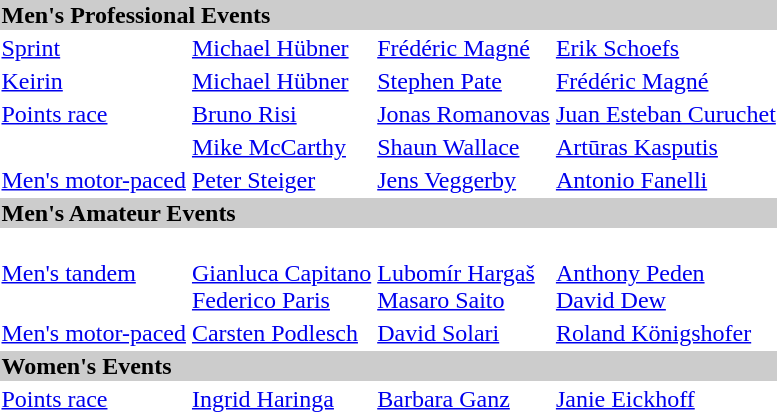<table>
<tr bgcolor="#cccccc">
<td colspan=7><strong>Men's Professional Events</strong></td>
</tr>
<tr>
<td><a href='#'>Sprint</a> <br></td>
<td><a href='#'>Michael Hübner</a><br></td>
<td><a href='#'>Frédéric Magné</a><br></td>
<td><a href='#'>Erik Schoefs</a><br></td>
</tr>
<tr>
<td><a href='#'>Keirin</a><br></td>
<td><a href='#'>Michael Hübner</a><br></td>
<td><a href='#'>Stephen Pate</a><br></td>
<td><a href='#'>Frédéric Magné</a><br></td>
</tr>
<tr>
<td><a href='#'>Points race</a><br></td>
<td><a href='#'>Bruno Risi</a><br></td>
<td><a href='#'>Jonas Romanovas</a><br></td>
<td><a href='#'>Juan Esteban Curuchet</a><br></td>
</tr>
<tr>
<td><br></td>
<td><a href='#'>Mike McCarthy</a><br></td>
<td><a href='#'>Shaun Wallace</a><br></td>
<td><a href='#'>Artūras Kasputis</a><br></td>
</tr>
<tr>
<td><a href='#'>Men's motor-paced</a><br></td>
<td><a href='#'>Peter Steiger </a><br></td>
<td><a href='#'>Jens Veggerby</a><br></td>
<td><a href='#'>Antonio Fanelli</a><br></td>
</tr>
<tr bgcolor="#cccccc">
<td colspan=7><strong>Men's Amateur Events</strong></td>
</tr>
<tr>
<td><a href='#'>Men's tandem</a><br></td>
<td> <br><a href='#'>Gianluca Capitano</a><br> <a href='#'>Federico Paris</a></td>
<td> <br><a href='#'>Lubomír Hargaš</a><br> <a href='#'>Masaro Saito</a></td>
<td> <br><a href='#'>Anthony Peden</a><br> <a href='#'>David Dew</a></td>
</tr>
<tr>
<td><a href='#'>Men's motor-paced</a><br></td>
<td><a href='#'>Carsten Podlesch</a><br></td>
<td><a href='#'>David Solari</a><br></td>
<td><a href='#'>Roland Königshofer</a><br></td>
</tr>
<tr bgcolor="#cccccc">
<td colspan=7><strong>Women's Events</strong></td>
</tr>
<tr>
<td><a href='#'>Points race</a><br></td>
<td><a href='#'>Ingrid Haringa</a><br></td>
<td><a href='#'>Barbara Ganz</a><br></td>
<td><a href='#'>Janie Eickhoff</a><br></td>
</tr>
</table>
